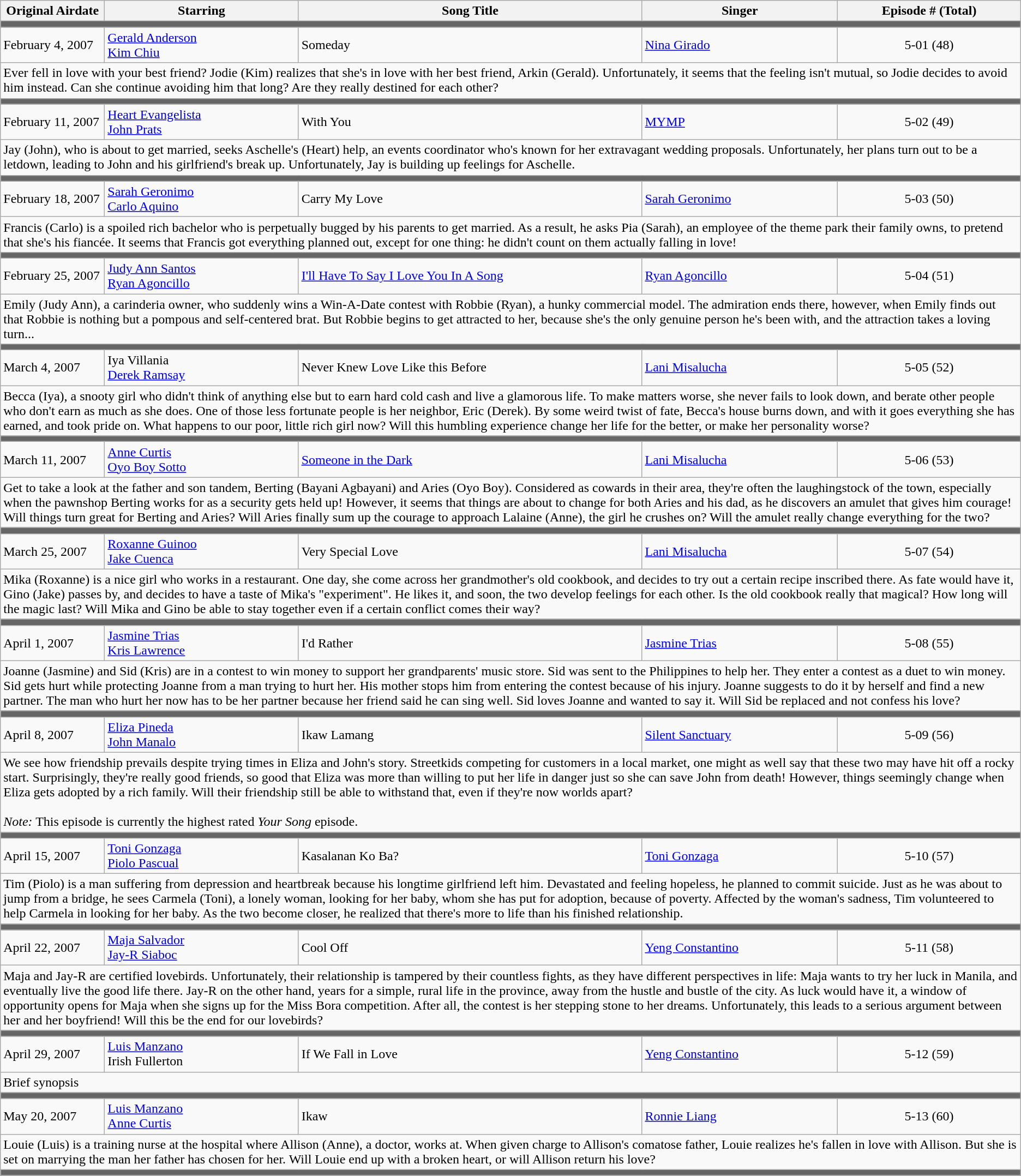<table class="wikitable">
<tr>
<th width=120px>Original Airdate</th>
<th>Starring</th>
<th>Song Title</th>
<th>Singer</th>
<th>Episode # (Total)</th>
</tr>
<tr bgcolor="#666">
<td colspan="6"></td>
</tr>
<tr>
<td>February 4, 2007</td>
<td><a href='#'>Gerald Anderson</a><br><a href='#'>Kim Chiu</a><br></td>
<td>Someday</td>
<td><a href='#'>Nina Girado</a></td>
<td align="center">5-01 (48)</td>
</tr>
<tr>
<td colspan="5">Ever fell in love with your best friend? Jodie (Kim) realizes that she's in love with her best friend, Arkin (Gerald). Unfortunately, it seems that the feeling isn't mutual, so Jodie decides to avoid him instead. Can she continue avoiding him that long? Are they really destined for each other?</td>
</tr>
<tr bgcolor="#666">
<td colspan="6"></td>
</tr>
<tr>
<td>February 11, 2007</td>
<td><a href='#'>Heart Evangelista</a><br><a href='#'>John Prats</a></td>
<td>With You</td>
<td><a href='#'>MYMP</a></td>
<td align="center">5-02 (49)</td>
</tr>
<tr>
<td colspan="5">Jay (John), who is about to get married, seeks Aschelle's (Heart) help, an events coordinator who's known for her extravagant wedding proposals. Unfortunately, her plans turn out to be a letdown, leading to John and his girlfriend's break up. Unfortunately, Jay is building up feelings for Aschelle.</td>
</tr>
<tr bgcolor="#666">
<td colspan="6"></td>
</tr>
<tr>
<td>February 18, 2007</td>
<td><a href='#'>Sarah Geronimo</a><br><a href='#'>Carlo Aquino</a></td>
<td>Carry My Love</td>
<td><a href='#'>Sarah Geronimo</a></td>
<td align="center">5-03 (50)</td>
</tr>
<tr>
<td colspan="5">Francis (Carlo) is a spoiled rich bachelor who is perpetually bugged by his parents to get married. As a result, he asks Pia (Sarah), an employee of the theme park their family owns, to pretend that she's his fiancée. It seems that Francis got everything planned out, except for one thing: he didn't count on them actually falling in love!</td>
</tr>
<tr bgcolor="#666">
<td colspan="6"></td>
</tr>
<tr>
<td>February 25, 2007</td>
<td><a href='#'>Judy Ann Santos</a><br><a href='#'>Ryan Agoncillo</a></td>
<td><a href='#'>I'll Have To Say I Love You In A Song</a></td>
<td><a href='#'>Ryan Agoncillo</a></td>
<td align="center">5-04 (51)</td>
</tr>
<tr>
<td colspan="5">Emily (Judy Ann), a carinderia owner, who suddenly wins a Win-A-Date contest with Robbie (Ryan), a hunky commercial model. The admiration ends there, however, when Emily finds out that Robbie is nothing but a pompous and self-centered brat. But Robbie begins to get attracted to her, because she's the only genuine person he's been with, and the attraction takes a loving turn...</td>
</tr>
<tr bgcolor="#666">
<td colspan="6"></td>
</tr>
<tr>
<td>March 4, 2007</td>
<td>Iya Villania<br><a href='#'>Derek Ramsay</a></td>
<td>Never Knew Love Like this Before</td>
<td><a href='#'>Lani Misalucha</a></td>
<td align="center">5-05 (52)</td>
</tr>
<tr>
<td colspan="5">Becca (Iya), a snooty girl who didn't think of anything else but to earn hard cold cash and live a glamorous life. To make matters worse, she never fails to look down, and berate other people who don't earn as much as she does. One of those less fortunate people is her neighbor, Eric (Derek). By some weird twist of fate, Becca's house burns down, and with it goes everything she has earned, and took pride on. What happens to our poor, little rich girl now? Will this humbling experience change her life for the better, or make her personality worse?</td>
</tr>
<tr bgcolor="#666">
<td colspan="6"></td>
</tr>
<tr>
<td>March 11, 2007</td>
<td><a href='#'>Anne Curtis</a><br><a href='#'>Oyo Boy Sotto</a></td>
<td><a href='#'>Someone in the Dark</a></td>
<td><a href='#'>Lani Misalucha</a></td>
<td align="center">5-06 (53)</td>
</tr>
<tr>
<td colspan="5">Get to take a look at the father and son tandem, Berting (Bayani Agbayani) and Aries (Oyo Boy). Considered as cowards in their area, they're often the laughingstock of the town, especially when the pawnshop Berting works for as a security gets held up! However, it seems that things are about to change for both Aries and his dad, as he discovers an amulet that gives him courage! Will things turn great for Berting and Aries? Will Aries finally sum up the courage to approach Lalaine (Anne), the girl he crushes on? Will the amulet really change everything for the two?</td>
</tr>
<tr bgcolor="#666">
<td colspan="6"></td>
</tr>
<tr>
<td>March 25, 2007</td>
<td><a href='#'>Roxanne Guinoo</a><br><a href='#'>Jake Cuenca</a></td>
<td>Very Special Love</td>
<td><a href='#'>Lani Misalucha</a></td>
<td align="center">5-07 (54)</td>
</tr>
<tr>
<td colspan="5">Mika (Roxanne) is a nice girl who works in a restaurant. One day, she come across her grandmother's old cookbook, and decides to try out a certain recipe inscribed there. As fate would have it, Gino (Jake) passes by, and decides to have a taste of Mika's "experiment". He likes it, and soon, the two develop feelings for each other. Is the old cookbook really that magical? How long will the magic last? Will Mika and Gino be able to stay together even if a certain conflict comes their way?</td>
</tr>
<tr bgcolor="#666">
<td colspan="6"></td>
</tr>
<tr>
<td>April 1, 2007</td>
<td><a href='#'>Jasmine Trias</a><br><a href='#'>Kris Lawrence</a></td>
<td>I'd Rather</td>
<td><a href='#'>Jasmine Trias</a></td>
<td align="center">5-08 (55)</td>
</tr>
<tr>
<td colspan="5">Joanne (Jasmine) and Sid (Kris) are in a contest to win money to support her grandparents' music store. Sid was sent to the Philippines to help her. They enter a contest as a duet to win money. Sid gets hurt while protecting Joanne from a man trying to hurt her. His mother stops him from entering the contest because of his injury. Joanne suggests to do it by herself and find a new partner. The man who hurt her now has to be her partner because her friend said he can sing well. Sid loves Joanne and wanted to say it. Will Sid be replaced and not confess his love?</td>
</tr>
<tr bgcolor="#666">
<td colspan="6"></td>
</tr>
<tr>
<td>April 8, 2007</td>
<td><a href='#'>Eliza Pineda</a><br><a href='#'>John Manalo</a></td>
<td>Ikaw Lamang</td>
<td><a href='#'>Silent Sanctuary</a></td>
<td align="center">5-09 (56)</td>
</tr>
<tr>
<td colspan="5">We see how friendship prevails despite trying times in Eliza and John's story. Streetkids competing for customers in a local market, one might as well say that these two may have hit off a rocky start. Surprisingly, they're really good friends, so good that Eliza was more than willing to put her life in danger just so she can save John from death! However, things seemingly change when Eliza gets adopted by a rich family. Will their friendship still be able to withstand that, even if they're now worlds apart?<br><br><em>Note:</em> This episode is currently the highest rated <em>Your Song</em> episode.</td>
</tr>
<tr bgcolor="#666">
<td colspan="6"></td>
</tr>
<tr>
<td>April 15, 2007</td>
<td><a href='#'>Toni Gonzaga</a><br><a href='#'>Piolo Pascual</a></td>
<td>Kasalanan Ko Ba?</td>
<td><a href='#'>Toni Gonzaga</a></td>
<td align="center">5-10 (57)</td>
</tr>
<tr>
<td colspan="5">Tim (Piolo) is a man suffering from depression and heartbreak because his longtime girlfriend left him. Devastated and feeling hopeless, he planned to commit suicide. Just as he was about to jump from a bridge, he sees Carmela (Toni), a lonely woman, looking for her baby, whom she has put for adoption, because of poverty. Affected by the woman's sadness, Tim volunteered to help Carmela in looking for her baby. As the two become closer, he realized that there's more to life than his finished relationship.</td>
</tr>
<tr bgcolor="#666">
<td colspan="6"></td>
</tr>
<tr>
<td>April 22, 2007</td>
<td><a href='#'>Maja Salvador</a><br><a href='#'>Jay-R Siaboc</a></td>
<td>Cool Off</td>
<td><a href='#'>Yeng Constantino</a></td>
<td align="center">5-11 (58)</td>
</tr>
<tr>
<td colspan="5">Maja and Jay-R are certified lovebirds. Unfortunately, their relationship is tampered by their countless fights, as they have different perspectives in life: Maja wants to try her luck in Manila, and eventually live the good life there. Jay-R on the other hand, years for a simple, rural life in the province, away from the hustle and bustle of the city. As luck would have it, a window of opportunity opens for Maja when she signs up for the Miss Bora competition. After all, the contest is her stepping stone to her dreams. Unfortunately, this leads to a serious argument between her and her boyfriend! Will this be the end for our lovebirds?</td>
</tr>
<tr bgcolor="#666">
<td colspan="6"></td>
</tr>
<tr>
<td>April 29, 2007</td>
<td><a href='#'>Luis Manzano</a><br>Irish Fullerton</td>
<td>If We Fall in Love</td>
<td><a href='#'>Yeng Constantino</a></td>
<td align="center">5-12 (59)</td>
</tr>
<tr>
<td colspan="5">Brief synopsis</td>
</tr>
<tr bgcolor="#666">
<td colspan="6"></td>
</tr>
<tr>
<td>May 20, 2007</td>
<td><a href='#'>Luis Manzano</a><br><a href='#'>Anne Curtis</a></td>
<td>Ikaw</td>
<td><a href='#'>Ronnie Liang</a></td>
<td align="center">5-13 (60)</td>
</tr>
<tr>
<td colspan="5">Louie (Luis) is a training nurse at the hospital where Allison (Anne), a doctor, works at. When given charge to Allison's comatose father, Louie realizes he's fallen in love with Allison. But she is set on marrying the man her father has chosen for her. Will Louie end up with a broken heart, or will Allison return his love?</td>
</tr>
<tr bgcolor="#666">
<td colspan="6"></td>
</tr>
<tr>
</tr>
</table>
